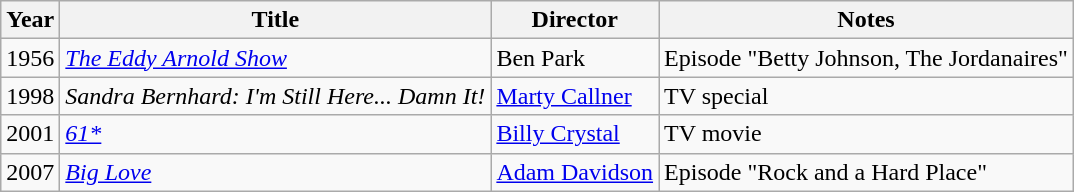<table class="wikitable">
<tr>
<th>Year</th>
<th>Title</th>
<th>Director</th>
<th>Notes</th>
</tr>
<tr>
<td>1956</td>
<td><em><a href='#'>The Eddy Arnold Show</a></em></td>
<td>Ben Park</td>
<td>Episode "Betty Johnson, The Jordanaires"</td>
</tr>
<tr>
<td>1998</td>
<td><em>Sandra Bernhard: I'm Still Here... Damn It!</em></td>
<td><a href='#'>Marty Callner</a></td>
<td>TV special</td>
</tr>
<tr>
<td>2001</td>
<td><em><a href='#'>61*</a></em></td>
<td><a href='#'>Billy Crystal</a></td>
<td>TV movie</td>
</tr>
<tr>
<td>2007</td>
<td><em><a href='#'>Big Love</a></em></td>
<td><a href='#'>Adam Davidson</a></td>
<td>Episode "Rock and a Hard Place"</td>
</tr>
</table>
